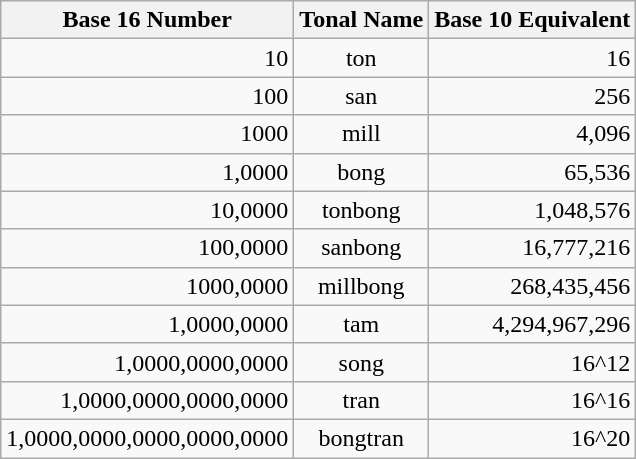<table class="wikitable">
<tr>
<th>Base 16 Number</th>
<th>Tonal Name</th>
<th>Base 10 Equivalent</th>
</tr>
<tr>
<td align="right">10</td>
<td align="center">ton</td>
<td align="right">16</td>
</tr>
<tr>
<td align="right">100</td>
<td align="center">san</td>
<td align="right">256</td>
</tr>
<tr>
<td align="right">1000</td>
<td align="center">mill</td>
<td align="right">4,096</td>
</tr>
<tr>
<td align="right">1,0000</td>
<td align="center">bong</td>
<td align="right">65,536</td>
</tr>
<tr>
<td align="right">10,0000</td>
<td align="center">tonbong</td>
<td align="right">1,048,576</td>
</tr>
<tr>
<td align="right">100,0000</td>
<td align="center">sanbong</td>
<td align="right">16,777,216</td>
</tr>
<tr>
<td align="right">1000,0000</td>
<td align="center">millbong</td>
<td align="right">268,435,456</td>
</tr>
<tr>
<td align="right">1,0000,0000</td>
<td align="center">tam</td>
<td align="right">4,294,967,296</td>
</tr>
<tr>
<td align="right">1,0000,0000,0000</td>
<td align="center">song</td>
<td align="right">16^12</td>
</tr>
<tr>
<td align="right">1,0000,0000,0000,0000</td>
<td align="center">tran</td>
<td align="right">16^16</td>
</tr>
<tr>
<td align="right">1,0000,0000,0000,0000,0000</td>
<td align="center">bongtran</td>
<td align="right">16^20</td>
</tr>
</table>
